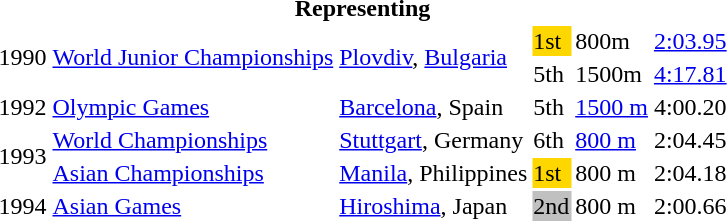<table>
<tr>
<th colspan="6">Representing </th>
</tr>
<tr>
<td rowspan=2>1990</td>
<td rowspan=2><a href='#'>World Junior Championships</a></td>
<td rowspan=2><a href='#'>Plovdiv</a>, <a href='#'>Bulgaria</a></td>
<td bgcolor=gold>1st</td>
<td>800m</td>
<td><a href='#'>2:03.95</a></td>
</tr>
<tr>
<td>5th</td>
<td>1500m</td>
<td><a href='#'>4:17.81</a></td>
</tr>
<tr>
<td>1992</td>
<td><a href='#'>Olympic Games</a></td>
<td><a href='#'>Barcelona</a>, Spain</td>
<td>5th</td>
<td><a href='#'>1500 m</a></td>
<td>4:00.20</td>
</tr>
<tr>
<td rowspan=2>1993</td>
<td><a href='#'>World Championships</a></td>
<td><a href='#'>Stuttgart</a>, Germany</td>
<td>6th</td>
<td><a href='#'>800 m</a></td>
<td>2:04.45</td>
</tr>
<tr>
<td><a href='#'>Asian Championships</a></td>
<td><a href='#'>Manila</a>, Philippines</td>
<td bgcolor=gold>1st</td>
<td>800 m</td>
<td>2:04.18</td>
</tr>
<tr>
<td>1994</td>
<td><a href='#'>Asian Games</a></td>
<td><a href='#'>Hiroshima</a>, Japan</td>
<td bgcolor="silver">2nd</td>
<td>800 m</td>
<td>2:00.66</td>
</tr>
</table>
